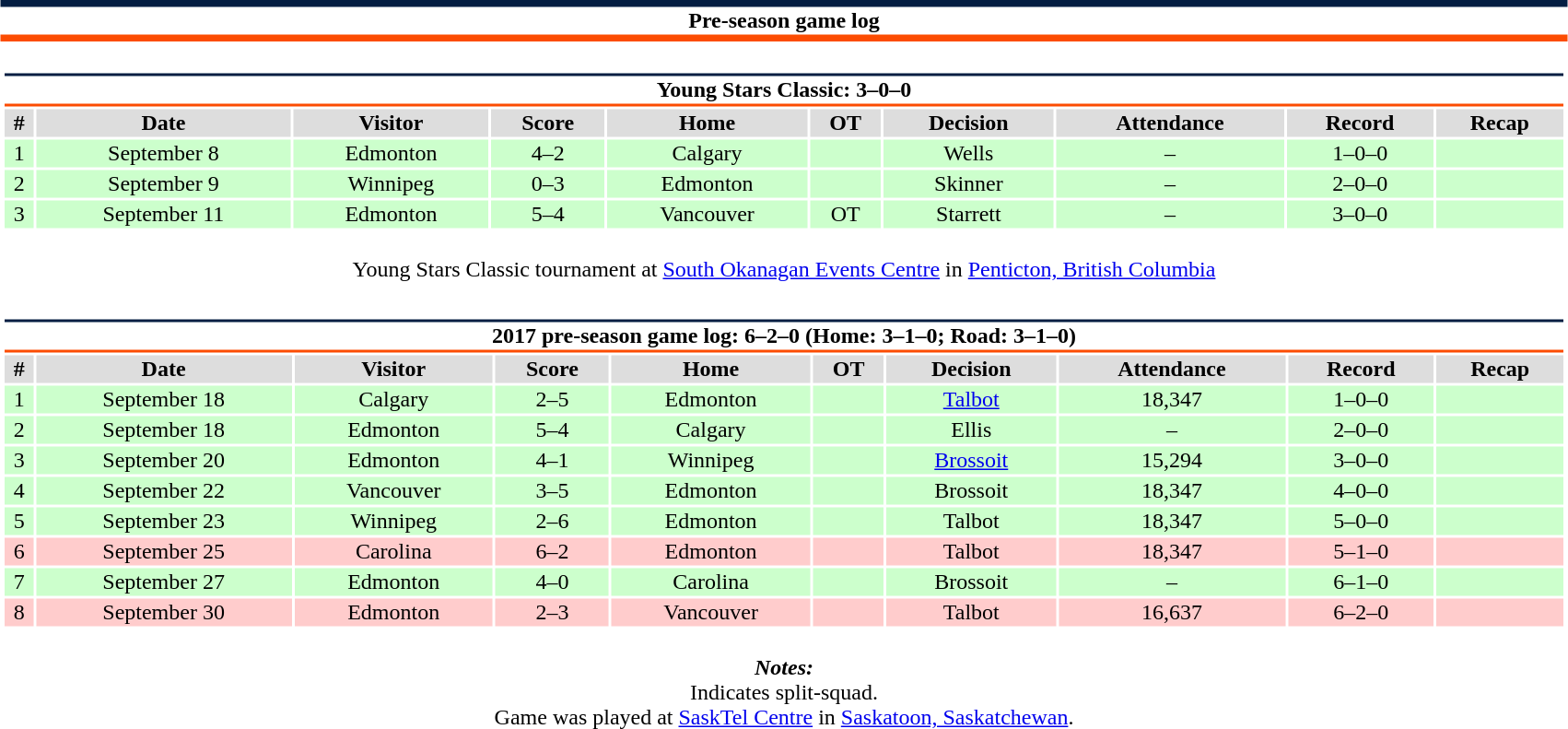<table class="toccolours collapsible" style="width:90%; clear:both; margin:1.5em auto; text-align:center;">
<tr>
<th colspan=11 style="background:#FFFFFF; border-top:#041E42 5px solid; border-bottom:#FC4C02 5px solid;">Pre-season game log</th>
</tr>
<tr>
<td colspan=11><br><table class="toccolours collapsible collapsed" style="width:100%;">
<tr>
<th colspan=11 style="background:#FFFFFF; border-top:#041E42 2px solid; border-bottom:#FC4C02 2px solid;">Young Stars Classic: 3–0–0</th>
</tr>
<tr style="background:#ddd;">
<th>#</th>
<th>Date</th>
<th>Visitor</th>
<th>Score</th>
<th>Home</th>
<th>OT</th>
<th>Decision</th>
<th>Attendance</th>
<th>Record</th>
<th>Recap</th>
</tr>
<tr style="background:#cfc;">
<td>1</td>
<td>September 8</td>
<td>Edmonton</td>
<td>4–2</td>
<td>Calgary</td>
<td></td>
<td>Wells</td>
<td>–</td>
<td>1–0–0</td>
<td></td>
</tr>
<tr style="background:#cfc;">
<td>2</td>
<td>September 9</td>
<td>Winnipeg</td>
<td>0–3</td>
<td>Edmonton</td>
<td></td>
<td>Skinner</td>
<td>–</td>
<td>2–0–0</td>
<td></td>
</tr>
<tr style="background:#cfc;">
<td>3</td>
<td>September 11</td>
<td>Edmonton</td>
<td>5–4</td>
<td>Vancouver</td>
<td>OT</td>
<td>Starrett</td>
<td>–</td>
<td>3–0–0</td>
<td></td>
</tr>
<tr>
<td colspan="11" style="text-align:center;"><br> Young Stars Classic tournament at <a href='#'>South Okanagan Events Centre</a> in <a href='#'>Penticton, British Columbia</a></td>
</tr>
</table>
</td>
</tr>
<tr>
<td colspan=11><br><table class="toccolours collapsible collapsed" style="width:100%;">
<tr>
<th colspan=10 style="background:#FFFFFF; border-top:#041E42 2px solid; border-bottom:#FC4C02 2px solid;">2017 pre-season game log: 6–2–0 (Home: 3–1–0; Road: 3–1–0)</th>
</tr>
<tr style="background:#ddd;">
<th>#</th>
<th>Date</th>
<th>Visitor</th>
<th>Score</th>
<th>Home</th>
<th>OT</th>
<th>Decision</th>
<th>Attendance</th>
<th>Record</th>
<th>Recap</th>
</tr>
<tr style="background:#cfc;">
<td>1</td>
<td>September 18</td>
<td>Calgary</td>
<td>2–5</td>
<td>Edmonton</td>
<td></td>
<td><a href='#'>Talbot</a></td>
<td>18,347</td>
<td>1–0–0</td>
<td></td>
</tr>
<tr style="background:#cfc;">
<td>2</td>
<td>September 18</td>
<td>Edmonton</td>
<td>5–4</td>
<td>Calgary</td>
<td></td>
<td>Ellis</td>
<td>–</td>
<td>2–0–0</td>
<td></td>
</tr>
<tr style="background:#cfc;">
<td>3</td>
<td>September 20</td>
<td>Edmonton</td>
<td>4–1</td>
<td>Winnipeg</td>
<td></td>
<td><a href='#'>Brossoit</a></td>
<td>15,294</td>
<td>3–0–0</td>
<td></td>
</tr>
<tr style="background:#cfc;">
<td>4</td>
<td>September 22</td>
<td>Vancouver</td>
<td>3–5</td>
<td>Edmonton</td>
<td></td>
<td>Brossoit</td>
<td>18,347</td>
<td>4–0–0</td>
<td></td>
</tr>
<tr style="background:#cfc;">
<td>5</td>
<td>September 23</td>
<td>Winnipeg</td>
<td>2–6</td>
<td>Edmonton</td>
<td></td>
<td>Talbot</td>
<td>18,347</td>
<td>5–0–0</td>
<td></td>
</tr>
<tr style="background:#fcc;">
<td>6</td>
<td>September 25</td>
<td>Carolina</td>
<td>6–2</td>
<td>Edmonton</td>
<td></td>
<td>Talbot</td>
<td>18,347</td>
<td>5–1–0</td>
<td></td>
</tr>
<tr style="background:#cfc;">
<td>7</td>
<td>September 27</td>
<td>Edmonton</td>
<td>4–0</td>
<td>Carolina</td>
<td></td>
<td>Brossoit</td>
<td>–</td>
<td>6–1–0</td>
<td></td>
</tr>
<tr style="background:#fcc;">
<td>8</td>
<td>September 30</td>
<td>Edmonton</td>
<td>2–3</td>
<td>Vancouver</td>
<td></td>
<td>Talbot</td>
<td>16,637</td>
<td>6–2–0</td>
<td></td>
</tr>
<tr>
<td colspan="10" style="text-align:center;"><br><strong><em>Notes:</em></strong><br>
 Indicates split-squad.<br>
 Game was played at <a href='#'>SaskTel Centre</a> in <a href='#'>Saskatoon, Saskatchewan</a>.</td>
</tr>
</table>
</td>
</tr>
</table>
